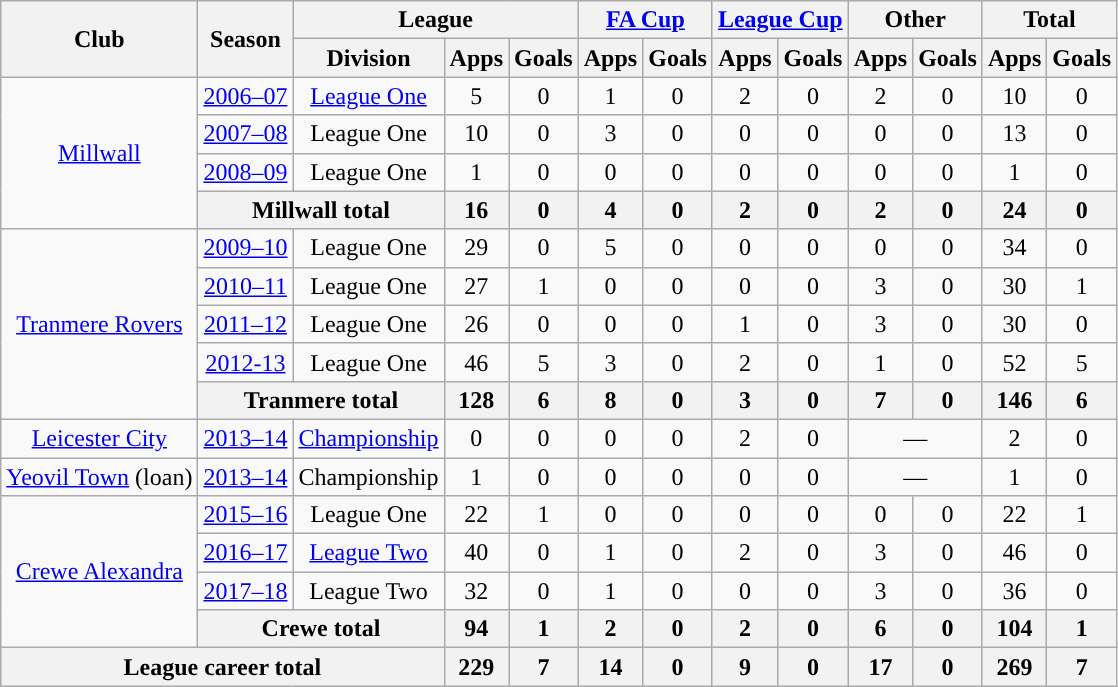<table class="wikitable" style="text-align: center">
<tr>
<th rowspan="2">Club</th>
<th rowspan="2">Season</th>
<th colspan="3">League</th>
<th colspan="2"><a href='#'>FA Cup</a></th>
<th colspan="2"><a href='#'>League Cup</a></th>
<th colspan="2">Other</th>
<th colspan="2">Total</th>
</tr>
<tr>
<th>Division</th>
<th>Apps</th>
<th>Goals</th>
<th>Apps</th>
<th>Goals</th>
<th>Apps</th>
<th>Goals</th>
<th>Apps</th>
<th>Goals</th>
<th>Apps</th>
<th>Goals</th>
</tr>
<tr>
<td rowspan="4"><a href='#'>Millwall</a></td>
<td><a href='#'>2006–07</a></td>
<td><a href='#'>League One</a></td>
<td>5</td>
<td>0</td>
<td>1</td>
<td>0</td>
<td>2</td>
<td>0</td>
<td>2</td>
<td>0</td>
<td>10</td>
<td>0</td>
</tr>
<tr>
<td><a href='#'>2007–08</a></td>
<td>League One</td>
<td>10</td>
<td>0</td>
<td>3</td>
<td>0</td>
<td>0</td>
<td>0</td>
<td>0</td>
<td>0</td>
<td>13</td>
<td>0</td>
</tr>
<tr>
<td><a href='#'>2008–09</a></td>
<td>League One</td>
<td>1</td>
<td>0</td>
<td>0</td>
<td>0</td>
<td>0</td>
<td>0</td>
<td>0</td>
<td>0</td>
<td>1</td>
<td>0</td>
</tr>
<tr>
<th colspan="2">Millwall total</th>
<th>16</th>
<th>0</th>
<th>4</th>
<th>0</th>
<th>2</th>
<th>0</th>
<th>2</th>
<th>0</th>
<th>24</th>
<th>0</th>
</tr>
<tr>
<td rowspan="5"><a href='#'>Tranmere Rovers</a></td>
<td><a href='#'>2009–10</a></td>
<td>League One</td>
<td>29</td>
<td>0</td>
<td>5</td>
<td>0</td>
<td>0</td>
<td>0</td>
<td>0</td>
<td>0</td>
<td>34</td>
<td>0</td>
</tr>
<tr>
<td><a href='#'>2010–11</a></td>
<td>League One</td>
<td>27</td>
<td>1</td>
<td>0</td>
<td>0</td>
<td>0</td>
<td>0</td>
<td>3</td>
<td>0</td>
<td>30</td>
<td>1</td>
</tr>
<tr>
<td><a href='#'>2011–12</a></td>
<td>League One</td>
<td>26</td>
<td>0</td>
<td>0</td>
<td>0</td>
<td>1</td>
<td>0</td>
<td>3</td>
<td>0</td>
<td>30</td>
<td>0</td>
</tr>
<tr>
<td><a href='#'>2012-13</a></td>
<td>League One</td>
<td>46</td>
<td>5</td>
<td>3</td>
<td>0</td>
<td>2</td>
<td>0</td>
<td>1</td>
<td>0</td>
<td>52</td>
<td>5</td>
</tr>
<tr>
<th colspan="2">Tranmere total</th>
<th>128</th>
<th>6</th>
<th>8</th>
<th>0</th>
<th>3</th>
<th>0</th>
<th>7</th>
<th>0</th>
<th>146</th>
<th>6</th>
</tr>
<tr>
<td><a href='#'>Leicester City</a></td>
<td><a href='#'>2013–14</a></td>
<td><a href='#'>Championship</a></td>
<td>0</td>
<td>0</td>
<td>0</td>
<td>0</td>
<td>2</td>
<td>0</td>
<td colspan="2">—</td>
<td>2</td>
<td>0</td>
</tr>
<tr>
<td><a href='#'>Yeovil Town</a> (loan)</td>
<td><a href='#'>2013–14</a></td>
<td>Championship</td>
<td>1</td>
<td>0</td>
<td>0</td>
<td>0</td>
<td>0</td>
<td>0</td>
<td colspan="2">—</td>
<td>1</td>
<td>0</td>
</tr>
<tr>
<td rowspan="4"><a href='#'>Crewe Alexandra</a></td>
<td><a href='#'>2015–16</a></td>
<td>League One</td>
<td>22</td>
<td>1</td>
<td>0</td>
<td>0</td>
<td>0</td>
<td>0</td>
<td>0</td>
<td>0</td>
<td>22</td>
<td>1</td>
</tr>
<tr>
<td><a href='#'>2016–17</a></td>
<td><a href='#'>League Two</a></td>
<td>40</td>
<td>0</td>
<td>1</td>
<td>0</td>
<td>2</td>
<td>0</td>
<td>3</td>
<td>0</td>
<td>46</td>
<td>0</td>
</tr>
<tr>
<td><a href='#'>2017–18</a></td>
<td>League Two</td>
<td>32</td>
<td>0</td>
<td>1</td>
<td>0</td>
<td>0</td>
<td>0</td>
<td>3</td>
<td>0</td>
<td>36</td>
<td>0</td>
</tr>
<tr>
<th colspan="2">Crewe total</th>
<th>94</th>
<th>1</th>
<th>2</th>
<th>0</th>
<th>2</th>
<th>0</th>
<th>6</th>
<th>0</th>
<th>104</th>
<th>1</th>
</tr>
<tr>
<th colspan="3">League career total</th>
<th>229</th>
<th>7</th>
<th>14</th>
<th>0</th>
<th>9</th>
<th>0</th>
<th>17</th>
<th>0</th>
<th>269</th>
<th>7</th>
</tr>
</table>
